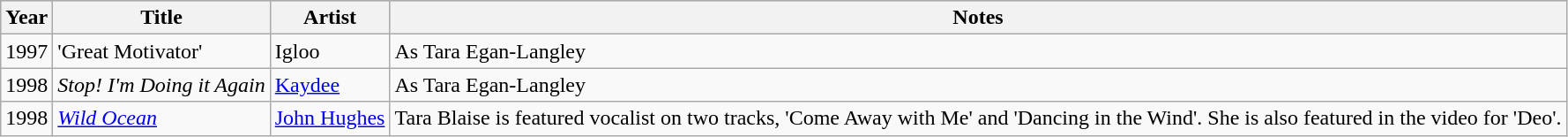<table class='wikitable'>
<tr bgcolor='#CCCCCC'>
<th>Year</th>
<th>Title</th>
<th>Artist</th>
<th>Notes</th>
</tr>
<tr>
<td>1997</td>
<td>'Great Motivator'</td>
<td>Igloo</td>
<td>As Tara Egan-Langley</td>
</tr>
<tr>
<td>1998</td>
<td><em>Stop! I'm Doing it Again</em></td>
<td><a href='#'>Kaydee</a></td>
<td>As Tara Egan-Langley</td>
</tr>
<tr>
<td>1998</td>
<td><em><a href='#'>Wild Ocean</a></em></td>
<td><a href='#'>John Hughes</a></td>
<td>Tara Blaise is featured vocalist on two tracks, 'Come Away with Me' and 'Dancing in the Wind'. She is also featured in the video for 'Deo'.</td>
</tr>
</table>
